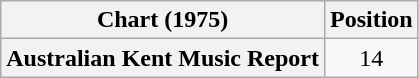<table class="wikitable sortable plainrowheaders" style="text-align:center">
<tr>
<th scope="col">Chart (1975)</th>
<th scope="col">Position</th>
</tr>
<tr>
<th scope="row">Australian Kent Music Report</th>
<td>14</td>
</tr>
</table>
